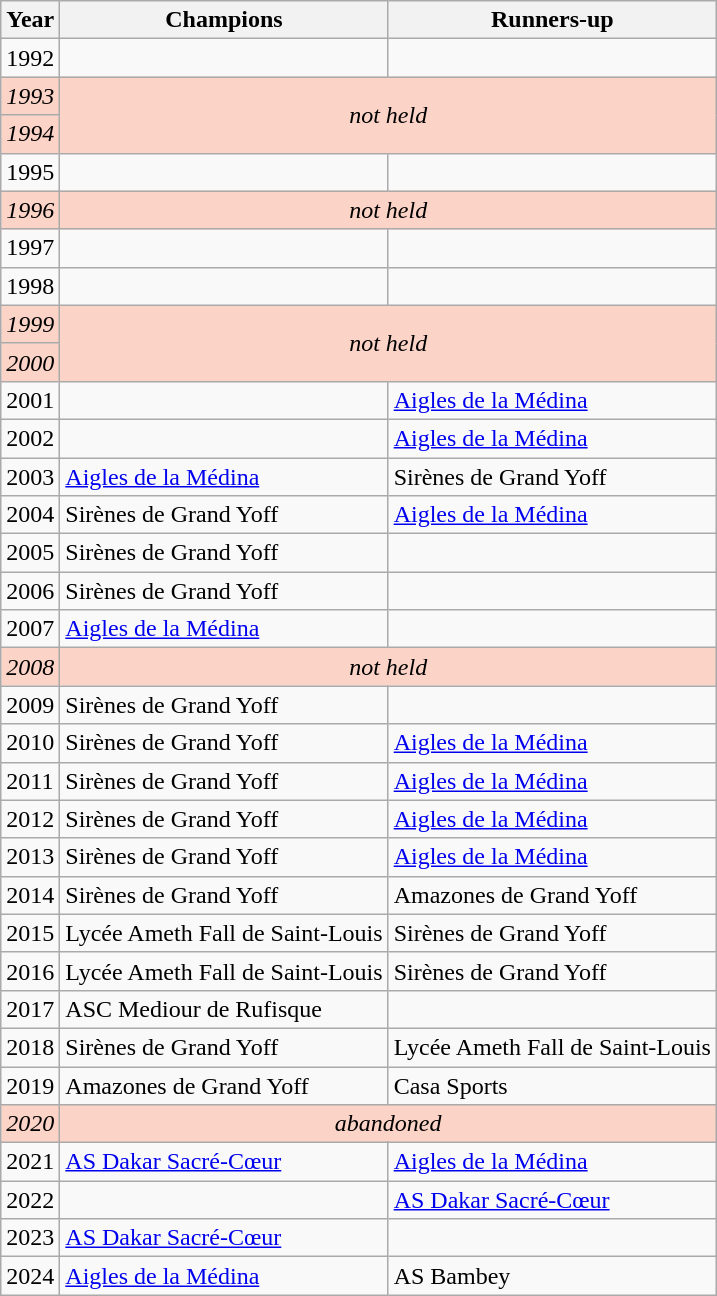<table class="wikitable">
<tr>
<th>Year</th>
<th>Champions</th>
<th>Runners-up</th>
</tr>
<tr>
<td>1992</td>
<td></td>
<td></td>
</tr>
<tr bgcolor=#fcd3c7>
<td><em>1993</em></td>
<td align=center colspan=2 rowspan=2><em>not held</em></td>
</tr>
<tr bgcolor=#fcd3c7>
<td><em>1994</em></td>
</tr>
<tr>
<td>1995</td>
<td></td>
<td></td>
</tr>
<tr bgcolor=#fcd3c7>
<td><em>1996</em></td>
<td align=center colspan=2><em>not held</em></td>
</tr>
<tr>
<td>1997</td>
<td></td>
<td></td>
</tr>
<tr>
<td>1998</td>
<td></td>
<td></td>
</tr>
<tr bgcolor=#fcd3c7>
<td><em>1999</em></td>
<td align=center colspan=2 rowspan=2><em>not held</em></td>
</tr>
<tr bgcolor=#fcd3c7>
<td><em>2000</em></td>
</tr>
<tr>
<td>2001</td>
<td></td>
<td><a href='#'>Aigles de la Médina</a></td>
</tr>
<tr>
<td>2002</td>
<td></td>
<td><a href='#'>Aigles de la Médina</a></td>
</tr>
<tr>
<td>2003</td>
<td><a href='#'>Aigles de la Médina</a></td>
<td>Sirènes de Grand Yoff</td>
</tr>
<tr>
<td>2004</td>
<td>Sirènes de Grand Yoff</td>
<td><a href='#'>Aigles de la Médina</a></td>
</tr>
<tr>
<td>2005</td>
<td>Sirènes de Grand Yoff</td>
<td></td>
</tr>
<tr>
<td>2006</td>
<td>Sirènes de Grand Yoff</td>
<td></td>
</tr>
<tr>
<td>2007</td>
<td><a href='#'>Aigles de la Médina</a></td>
<td></td>
</tr>
<tr bgcolor=#fcd3c7>
<td><em>2008</em></td>
<td align=center colspan=2><em>not held</em></td>
</tr>
<tr>
<td>2009</td>
<td>Sirènes de Grand Yoff</td>
<td></td>
</tr>
<tr>
<td>2010</td>
<td>Sirènes de Grand Yoff</td>
<td><a href='#'>Aigles de la Médina</a></td>
</tr>
<tr>
<td>2011</td>
<td>Sirènes de Grand Yoff</td>
<td><a href='#'>Aigles de la Médina</a></td>
</tr>
<tr>
<td>2012</td>
<td>Sirènes de Grand Yoff</td>
<td><a href='#'>Aigles de la Médina</a></td>
</tr>
<tr>
<td>2013</td>
<td>Sirènes de Grand Yoff</td>
<td><a href='#'>Aigles de la Médina</a></td>
</tr>
<tr>
<td>2014</td>
<td>Sirènes de Grand Yoff</td>
<td>Amazones de Grand Yoff</td>
</tr>
<tr>
<td>2015</td>
<td>Lycée Ameth Fall de Saint-Louis</td>
<td>Sirènes de Grand Yoff</td>
</tr>
<tr>
<td>2016</td>
<td>Lycée Ameth Fall de Saint-Louis</td>
<td>Sirènes de Grand Yoff</td>
</tr>
<tr>
<td>2017</td>
<td>ASC Mediour de Rufisque</td>
<td></td>
</tr>
<tr>
<td>2018</td>
<td>Sirènes de Grand Yoff</td>
<td>Lycée Ameth Fall de Saint-Louis</td>
</tr>
<tr>
<td>2019</td>
<td>Amazones de Grand Yoff</td>
<td>Casa Sports</td>
</tr>
<tr bgcolor=#fcd3c7>
<td><em>2020</em></td>
<td align=center colspan=2><em>abandoned</em> </td>
</tr>
<tr>
<td>2021</td>
<td><a href='#'>AS Dakar Sacré-Cœur</a></td>
<td><a href='#'>Aigles de la Médina</a></td>
</tr>
<tr>
<td>2022</td>
<td></td>
<td><a href='#'>AS Dakar Sacré-Cœur</a></td>
</tr>
<tr>
<td>2023</td>
<td><a href='#'>AS Dakar Sacré-Cœur</a></td>
<td></td>
</tr>
<tr>
<td>2024</td>
<td><a href='#'>Aigles de la Médina</a></td>
<td>AS Bambey</td>
</tr>
</table>
